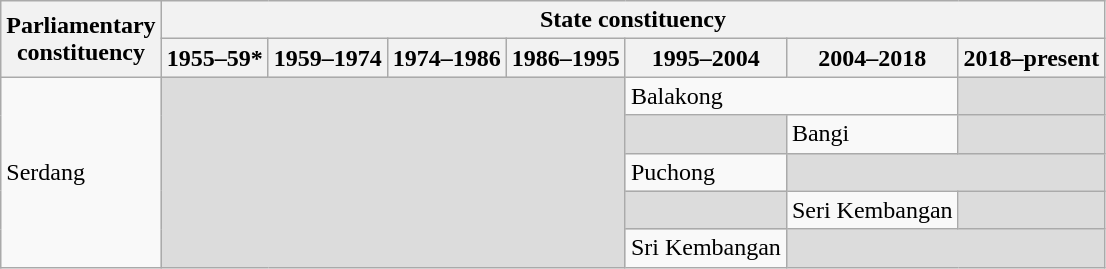<table class="wikitable">
<tr>
<th rowspan="2">Parliamentary<br>constituency</th>
<th colspan="7">State constituency</th>
</tr>
<tr>
<th>1955–59*</th>
<th>1959–1974</th>
<th>1974–1986</th>
<th>1986–1995</th>
<th>1995–2004</th>
<th>2004–2018</th>
<th>2018–present</th>
</tr>
<tr>
<td rowspan="5">Serdang</td>
<td colspan="4" rowspan="5" bgcolor="dcdcdc"></td>
<td colspan="2">Balakong</td>
<td bgcolor="dcdcdc"></td>
</tr>
<tr>
<td bgcolor="dcdcdc"></td>
<td>Bangi</td>
<td bgcolor="dcdcdc"></td>
</tr>
<tr>
<td>Puchong</td>
<td colspan="2" bgcolor="dcdcdc"></td>
</tr>
<tr>
<td bgcolor="dcdcdc"></td>
<td>Seri Kembangan</td>
<td bgcolor="dcdcdc"></td>
</tr>
<tr>
<td>Sri Kembangan</td>
<td colspan="2" bgcolor="dcdcdc"></td>
</tr>
</table>
